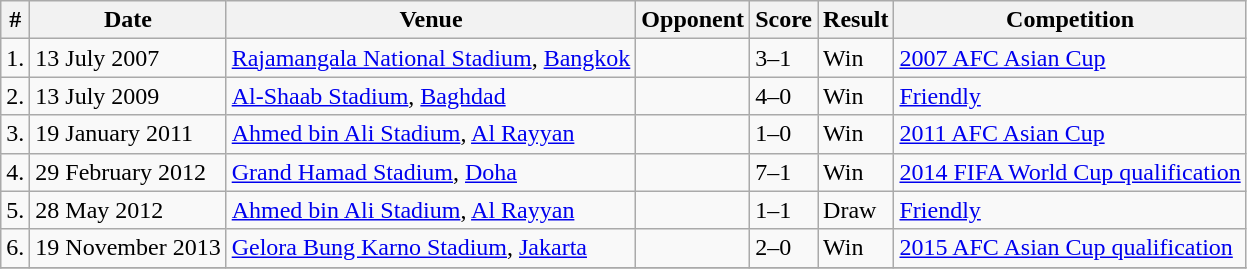<table class="wikitable" style="font-size:100%;">
<tr>
<th>#</th>
<th>Date</th>
<th>Venue</th>
<th>Opponent</th>
<th>Score</th>
<th>Result</th>
<th>Competition</th>
</tr>
<tr>
<td>1.</td>
<td>13 July 2007</td>
<td><a href='#'>Rajamangala National Stadium</a>, <a href='#'>Bangkok</a></td>
<td></td>
<td>3–1</td>
<td>Win</td>
<td><a href='#'>2007 AFC Asian Cup</a></td>
</tr>
<tr>
<td>2.</td>
<td>13 July 2009</td>
<td><a href='#'>Al-Shaab Stadium</a>, <a href='#'>Baghdad</a></td>
<td></td>
<td>4–0</td>
<td>Win</td>
<td><a href='#'>Friendly</a></td>
</tr>
<tr>
<td>3.</td>
<td>19 January 2011</td>
<td><a href='#'>Ahmed bin Ali Stadium</a>, <a href='#'>Al Rayyan</a></td>
<td></td>
<td>1–0</td>
<td>Win</td>
<td><a href='#'>2011 AFC Asian Cup</a></td>
</tr>
<tr>
<td>4.</td>
<td>29 February 2012</td>
<td><a href='#'>Grand Hamad Stadium</a>, <a href='#'>Doha</a></td>
<td></td>
<td>7–1</td>
<td>Win</td>
<td><a href='#'>2014 FIFA World Cup qualification</a></td>
</tr>
<tr>
<td>5.</td>
<td>28 May 2012</td>
<td><a href='#'>Ahmed bin Ali Stadium</a>, <a href='#'>Al Rayyan</a></td>
<td></td>
<td>1–1</td>
<td>Draw</td>
<td><a href='#'>Friendly</a></td>
</tr>
<tr>
<td>6.</td>
<td>19 November 2013</td>
<td><a href='#'>Gelora Bung Karno Stadium</a>, <a href='#'>Jakarta</a></td>
<td></td>
<td>2–0</td>
<td>Win</td>
<td><a href='#'>2015 AFC Asian Cup qualification</a></td>
</tr>
<tr>
</tr>
</table>
